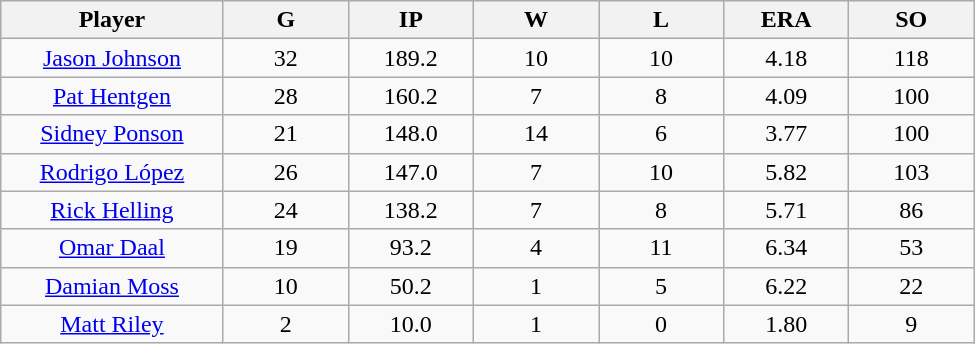<table class="wikitable sortable">
<tr>
<th bgcolor="#DDDDFF" width="16%">Player</th>
<th bgcolor="#DDDDFF" width="9%">G</th>
<th bgcolor="#DDDDFF" width="9%">IP</th>
<th bgcolor="#DDDDFF" width="9%">W</th>
<th bgcolor="#DDDDFF" width="9%">L</th>
<th bgcolor="#DDDDFF" width="9%">ERA</th>
<th bgcolor="#DDDDFF" width="9%">SO</th>
</tr>
<tr align=center>
<td><a href='#'>Jason Johnson</a></td>
<td>32</td>
<td>189.2</td>
<td>10</td>
<td>10</td>
<td>4.18</td>
<td>118</td>
</tr>
<tr align=center>
<td><a href='#'>Pat Hentgen</a></td>
<td>28</td>
<td>160.2</td>
<td>7</td>
<td>8</td>
<td>4.09</td>
<td>100</td>
</tr>
<tr align=center>
<td><a href='#'>Sidney Ponson</a></td>
<td>21</td>
<td>148.0</td>
<td>14</td>
<td>6</td>
<td>3.77</td>
<td>100</td>
</tr>
<tr align=center>
<td><a href='#'>Rodrigo López</a></td>
<td>26</td>
<td>147.0</td>
<td>7</td>
<td>10</td>
<td>5.82</td>
<td>103</td>
</tr>
<tr align=center>
<td><a href='#'>Rick Helling</a></td>
<td>24</td>
<td>138.2</td>
<td>7</td>
<td>8</td>
<td>5.71</td>
<td>86</td>
</tr>
<tr align=center>
<td><a href='#'>Omar Daal</a></td>
<td>19</td>
<td>93.2</td>
<td>4</td>
<td>11</td>
<td>6.34</td>
<td>53</td>
</tr>
<tr align=center>
<td><a href='#'>Damian Moss</a></td>
<td>10</td>
<td>50.2</td>
<td>1</td>
<td>5</td>
<td>6.22</td>
<td>22</td>
</tr>
<tr align=center>
<td><a href='#'>Matt Riley</a></td>
<td>2</td>
<td>10.0</td>
<td>1</td>
<td>0</td>
<td>1.80</td>
<td>9</td>
</tr>
</table>
